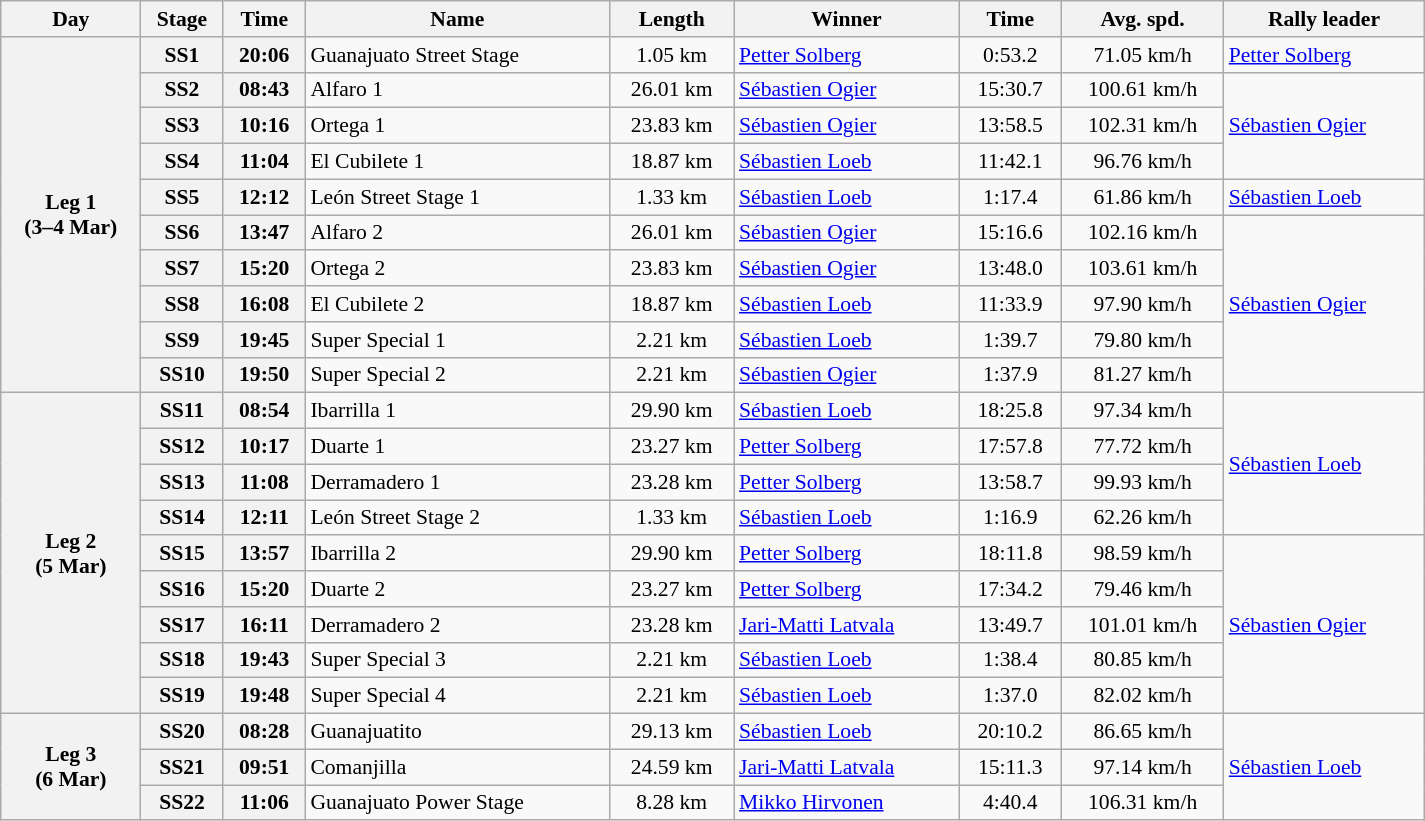<table class="wikitable" width=100% style="text-align: center; font-size: 90%; max-width: 950px;">
<tr>
<th>Day</th>
<th>Stage</th>
<th>Time</th>
<th>Name</th>
<th>Length</th>
<th>Winner</th>
<th>Time</th>
<th>Avg. spd.</th>
<th>Rally leader</th>
</tr>
<tr>
<th rowspan=10>Leg 1<br>(3–4 Mar)</th>
<th>SS1</th>
<th>20:06</th>
<td align=left>Guanajuato Street Stage</td>
<td>1.05 km</td>
<td align=left> <a href='#'>Petter Solberg</a></td>
<td>0:53.2</td>
<td>71.05 km/h</td>
<td align=left> <a href='#'>Petter Solberg</a></td>
</tr>
<tr>
<th>SS2</th>
<th>08:43</th>
<td align=left>Alfaro 1</td>
<td>26.01 km</td>
<td align=left> <a href='#'>Sébastien Ogier</a></td>
<td>15:30.7</td>
<td>100.61 km/h</td>
<td align=left rowspan=3> <a href='#'>Sébastien Ogier</a></td>
</tr>
<tr>
<th>SS3</th>
<th>10:16</th>
<td align=left>Ortega 1</td>
<td>23.83 km</td>
<td align=left> <a href='#'>Sébastien Ogier</a></td>
<td>13:58.5</td>
<td>102.31 km/h</td>
</tr>
<tr>
<th>SS4</th>
<th>11:04</th>
<td align=left>El Cubilete 1</td>
<td>18.87 km</td>
<td align=left> <a href='#'>Sébastien Loeb</a></td>
<td>11:42.1</td>
<td>96.76 km/h</td>
</tr>
<tr>
<th>SS5</th>
<th>12:12</th>
<td align=left>León Street Stage 1</td>
<td>1.33 km</td>
<td align=left> <a href='#'>Sébastien Loeb</a></td>
<td>1:17.4</td>
<td>61.86 km/h</td>
<td align=left> <a href='#'>Sébastien Loeb</a></td>
</tr>
<tr>
<th>SS6</th>
<th>13:47</th>
<td align=left>Alfaro 2</td>
<td>26.01 km</td>
<td align=left> <a href='#'>Sébastien Ogier</a></td>
<td>15:16.6</td>
<td>102.16 km/h</td>
<td align=left rowspan=5> <a href='#'>Sébastien Ogier</a></td>
</tr>
<tr>
<th>SS7</th>
<th>15:20</th>
<td align=left>Ortega 2</td>
<td>23.83 km</td>
<td align=left> <a href='#'>Sébastien Ogier</a></td>
<td>13:48.0</td>
<td>103.61 km/h</td>
</tr>
<tr>
<th>SS8</th>
<th>16:08</th>
<td align=left>El Cubilete 2</td>
<td>18.87 km</td>
<td align=left> <a href='#'>Sébastien Loeb</a></td>
<td>11:33.9</td>
<td>97.90 km/h</td>
</tr>
<tr>
<th>SS9</th>
<th>19:45</th>
<td align=left>Super Special 1</td>
<td>2.21 km</td>
<td align=left> <a href='#'>Sébastien Loeb</a></td>
<td>1:39.7</td>
<td>79.80 km/h</td>
</tr>
<tr>
<th>SS10</th>
<th>19:50</th>
<td align=left>Super Special 2</td>
<td>2.21 km</td>
<td align=left> <a href='#'>Sébastien Ogier</a></td>
<td>1:37.9</td>
<td>81.27 km/h</td>
</tr>
<tr>
<th rowspan=9>Leg 2<br>(5 Mar)</th>
<th>SS11</th>
<th>08:54</th>
<td align=left>Ibarrilla 1</td>
<td>29.90 km</td>
<td align=left> <a href='#'>Sébastien Loeb</a></td>
<td>18:25.8</td>
<td>97.34 km/h</td>
<td align=left rowspan=4> <a href='#'>Sébastien Loeb</a></td>
</tr>
<tr>
<th>SS12</th>
<th>10:17</th>
<td align=left>Duarte 1</td>
<td>23.27 km</td>
<td align=left> <a href='#'>Petter Solberg</a></td>
<td>17:57.8</td>
<td>77.72 km/h</td>
</tr>
<tr>
<th>SS13</th>
<th>11:08</th>
<td align=left>Derramadero 1</td>
<td>23.28 km</td>
<td align=left> <a href='#'>Petter Solberg</a></td>
<td>13:58.7</td>
<td>99.93 km/h</td>
</tr>
<tr>
<th>SS14</th>
<th>12:11</th>
<td align=left>León Street Stage 2</td>
<td>1.33 km</td>
<td align=left> <a href='#'>Sébastien Loeb</a></td>
<td>1:16.9</td>
<td>62.26 km/h</td>
</tr>
<tr>
<th>SS15</th>
<th>13:57</th>
<td align=left>Ibarrilla 2</td>
<td>29.90 km</td>
<td align=left> <a href='#'>Petter Solberg</a></td>
<td>18:11.8</td>
<td>98.59 km/h</td>
<td align=left rowspan=5> <a href='#'>Sébastien Ogier</a></td>
</tr>
<tr>
<th>SS16</th>
<th>15:20</th>
<td align=left>Duarte 2</td>
<td>23.27 km</td>
<td align=left> <a href='#'>Petter Solberg</a></td>
<td>17:34.2</td>
<td>79.46 km/h</td>
</tr>
<tr>
<th>SS17</th>
<th>16:11</th>
<td align=left>Derramadero 2</td>
<td>23.28 km</td>
<td align=left> <a href='#'>Jari-Matti Latvala</a></td>
<td>13:49.7</td>
<td>101.01 km/h</td>
</tr>
<tr>
<th>SS18</th>
<th>19:43</th>
<td align=left>Super Special 3</td>
<td>2.21 km</td>
<td align=left> <a href='#'>Sébastien Loeb</a></td>
<td>1:38.4</td>
<td>80.85 km/h</td>
</tr>
<tr>
<th>SS19</th>
<th>19:48</th>
<td align=left>Super Special 4</td>
<td>2.21 km</td>
<td align=left> <a href='#'>Sébastien Loeb</a></td>
<td>1:37.0</td>
<td>82.02 km/h</td>
</tr>
<tr>
<th rowspan=3>Leg 3<br>(6 Mar)</th>
<th>SS20</th>
<th>08:28</th>
<td align=left>Guanajuatito</td>
<td>29.13 km</td>
<td align=left> <a href='#'>Sébastien Loeb</a></td>
<td>20:10.2</td>
<td>86.65 km/h</td>
<td align=left rowspan=3> <a href='#'>Sébastien Loeb</a></td>
</tr>
<tr>
<th>SS21</th>
<th>09:51</th>
<td align=left>Comanjilla</td>
<td>24.59 km</td>
<td align=left> <a href='#'>Jari-Matti Latvala</a></td>
<td>15:11.3</td>
<td>97.14 km/h</td>
</tr>
<tr>
<th>SS22</th>
<th>11:06</th>
<td align=left>Guanajuato Power Stage</td>
<td>8.28 km</td>
<td align=left> <a href='#'>Mikko Hirvonen</a></td>
<td>4:40.4</td>
<td>106.31 km/h</td>
</tr>
</table>
